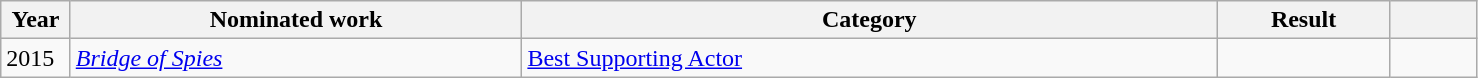<table class=wikitable>
<tr>
<th width=4%>Year</th>
<th width=26%>Nominated work</th>
<th width=40%>Category</th>
<th width=10%>Result</th>
<th width=5%></th>
</tr>
<tr>
<td>2015</td>
<td><em><a href='#'>Bridge of Spies</a></em></td>
<td><a href='#'>Best Supporting Actor</a></td>
<td></td>
<td style="text-align:center;"></td>
</tr>
</table>
